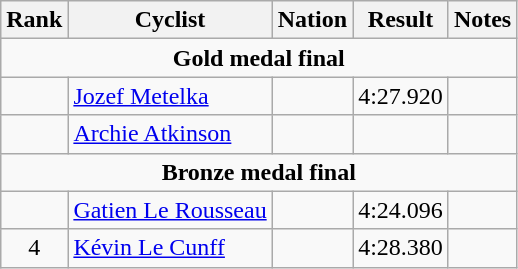<table class="wikitable" style="text-align:center;">
<tr>
<th>Rank</th>
<th>Cyclist</th>
<th>Nation</th>
<th>Result</th>
<th>Notes</th>
</tr>
<tr>
<td colspan=5><strong>Gold medal final</strong></td>
</tr>
<tr>
<td></td>
<td align=left><a href='#'>Jozef Metelka</a></td>
<td align=left></td>
<td>4:27.920</td>
<td></td>
</tr>
<tr>
<td></td>
<td align=left><a href='#'>Archie Atkinson</a></td>
<td align=left></td>
<td></td>
<td></td>
</tr>
<tr>
<td colspan=5><strong>Bronze medal final</strong></td>
</tr>
<tr>
<td></td>
<td align=left><a href='#'>Gatien Le Rousseau</a></td>
<td align=left></td>
<td>4:24.096</td>
<td></td>
</tr>
<tr>
<td>4</td>
<td align=left><a href='#'>Kévin Le Cunff</a></td>
<td align=left></td>
<td>4:28.380</td>
<td></td>
</tr>
</table>
